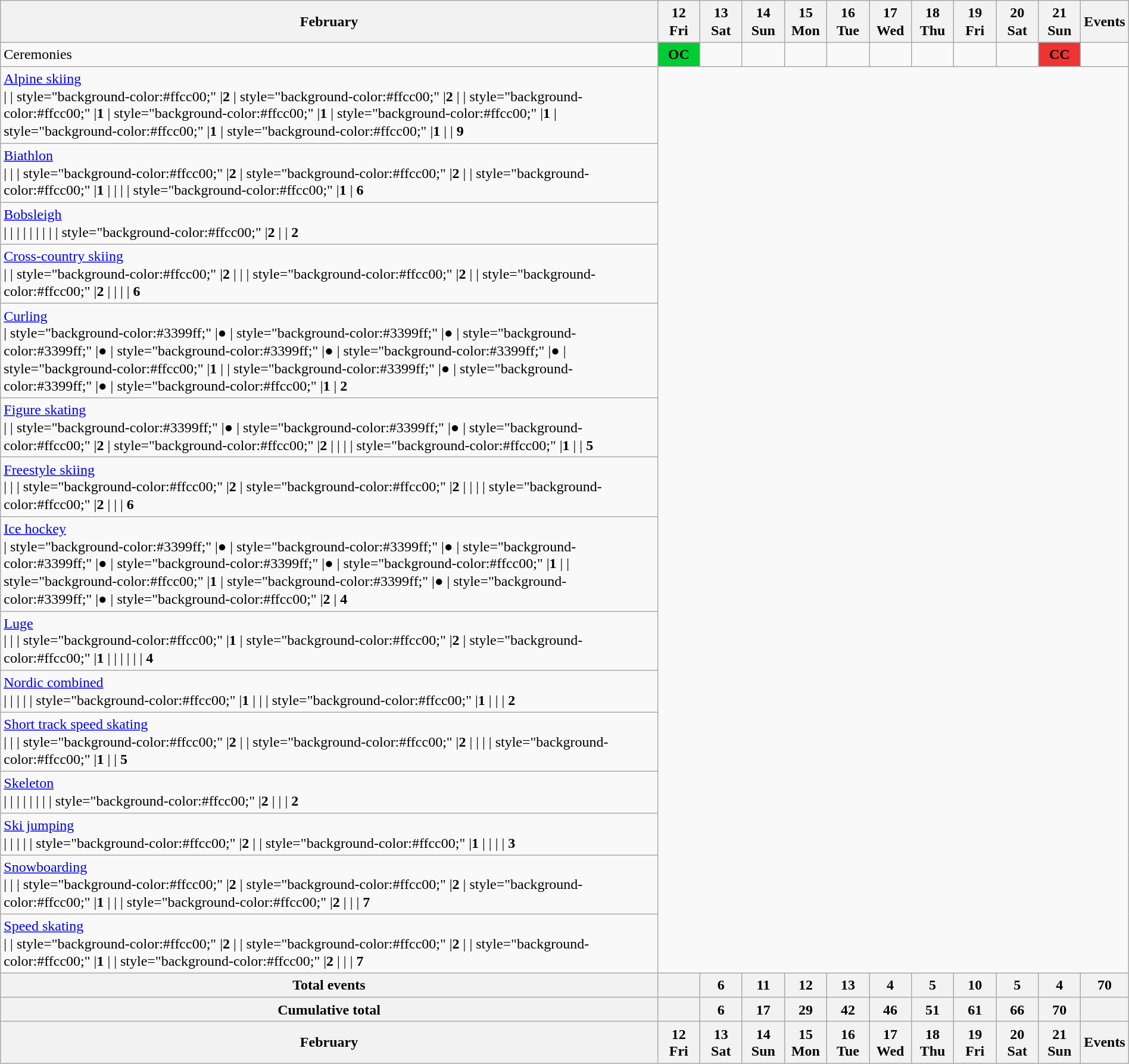<table class="wikitable" style="margin:0.5em auto; line-height:1.23em;">
<tr>
<th>February</th>
<th style="width:2.5em">12<br>Fri</th>
<th style="width:2.5em">13<br>Sat</th>
<th style="width:2.5em">14<br>Sun</th>
<th style="width:2.5em">15<br>Mon</th>
<th style="width:2.5em">16<br>Tue</th>
<th style="width:2.5em">17<br>Wed</th>
<th style="width:2.5em">18<br>Thu</th>
<th style="width:2.5em">19<br>Fri</th>
<th style="width:2.5em">20<br>Sat</th>
<th style="width:2.5em">21<br>Sun</th>
<th>Events</th>
</tr>
<tr>
<td> Ceremonies</td>
<td style="background:#0c3; text-align:center;"><strong>OC</strong></td>
<td></td>
<td></td>
<td></td>
<td></td>
<td></td>
<td></td>
<td></td>
<td></td>
<td style="background:#e33; text-align:center;"><strong>CC</strong></td>
<td></td>
</tr>
<tr style="text-align:center;">
<td style="text-align:left;"> <a href='#'>Alpine skiing</a><br>| 
| style="background-color:#ffcc00;" |<strong>2</strong>
| style="background-color:#ffcc00;" |<strong>2</strong>
| 
| style="background-color:#ffcc00;" |<strong>1</strong>
| style="background-color:#ffcc00;" |<strong>1</strong>
| style="background-color:#ffcc00;" |<strong>1</strong>
| style="background-color:#ffcc00;" |<strong>1</strong>
| style="background-color:#ffcc00;" |<strong>1</strong>
| 
| <strong>9</strong></td>
</tr>
<tr style="text-align:center;">
<td style="text-align:left;"> <a href='#'>Biathlon</a><br>| 
| 
| style="background-color:#ffcc00;" |<strong>2</strong>
| style="background-color:#ffcc00;" |<strong>2</strong>
| 
| style="background-color:#ffcc00;" |<strong>1</strong>
| 
| 
| 
| style="background-color:#ffcc00;" |<strong>1</strong>
| <strong>6</strong></td>
</tr>
<tr style="text-align:center;">
<td style="text-align:left;"> <a href='#'>Bobsleigh</a><br>| 
| 
| 
| 
| 
| 
| 
| 
| style="background-color:#ffcc00;" |<strong>2</strong>
| 
| <strong>2</strong></td>
</tr>
<tr style="text-align:center;">
<td style="text-align:left;"> <a href='#'>Cross-country skiing</a><br>| 
| style="background-color:#ffcc00;" |<strong>2</strong>
| 
| 
| style="background-color:#ffcc00;" |<strong>2</strong>
| 
| style="background-color:#ffcc00;" |<strong>2</strong>
| 
| 
| 
| <strong>6</strong></td>
</tr>
<tr style="text-align:center;">
<td style="text-align:left;"> <a href='#'>Curling</a><br>| style="background-color:#3399ff;" |●
| style="background-color:#3399ff;" |●
| style="background-color:#3399ff;" |●
| style="background-color:#3399ff;" |●
| style="background-color:#3399ff;" |●
| style="background-color:#ffcc00;" |<strong>1</strong>
| 
| style="background-color:#3399ff;" |●
| style="background-color:#3399ff;" |●
| style="background-color:#ffcc00;" |<strong>1</strong>
| <strong>2</strong></td>
</tr>
<tr style="text-align:center;">
<td style="text-align:left;"> <a href='#'>Figure skating</a><br>| 
| style="background-color:#3399ff;" |●
| style="background-color:#3399ff;" |●
| style="background-color:#ffcc00;" |<strong>2</strong>
| style="background-color:#ffcc00;" |<strong>2</strong>
| 
| 
| 
| style="background-color:#ffcc00;" |<strong>1</strong>
| 
| <strong>5</strong></td>
</tr>
<tr style="text-align:center;">
<td style="text-align:left;"> <a href='#'>Freestyle skiing</a><br>| 
| 
| style="background-color:#ffcc00;" |<strong>2</strong>
| style="background-color:#ffcc00;" |<strong>2</strong>
| 
| 
| 
| style="background-color:#ffcc00;" |<strong>2</strong>
|
| 
| <strong>6</strong></td>
</tr>
<tr style="text-align:center;">
<td style="text-align:left;"> <a href='#'>Ice hockey</a><br>| style="background-color:#3399ff;" |●
| style="background-color:#3399ff;" |●
| style="background-color:#3399ff;" |●
| style="background-color:#3399ff;" |●
| style="background-color:#ffcc00;" |<strong>1</strong>
| 
| style="background-color:#ffcc00;" |<strong>1</strong>
| style="background-color:#3399ff;" |●
| style="background-color:#3399ff;" |●
| style="background-color:#ffcc00;" |<strong>2</strong>
| <strong>4</strong></td>
</tr>
<tr style="text-align:center;">
<td style="text-align:left;"> <a href='#'>Luge</a><br>| 
| 
| style="background-color:#ffcc00;" |<strong>1</strong>
| style="background-color:#ffcc00;" |<strong>2</strong>
| style="background-color:#ffcc00;" |<strong>1</strong>
| 
| 
| 
| 
| 
| <strong>4</strong></td>
</tr>
<tr style="text-align:center;">
<td style="text-align:left;"> <a href='#'>Nordic combined</a><br>| 
| 
| 
| 
| style="background-color:#ffcc00;" |<strong>1</strong>
| 
| 
| style="background-color:#ffcc00;" |<strong>1</strong>
| 
| 
| <strong>2</strong></td>
</tr>
<tr style="text-align:center;">
<td style="text-align:left;"> <a href='#'>Short track speed skating</a><br>| 
| 
| style="background-color:#ffcc00;" |<strong>2</strong>
| 
| style="background-color:#ffcc00;" |<strong>2</strong>
| 
| 
| 
| style="background-color:#ffcc00;" |<strong>1</strong>
| 
| <strong>5</strong></td>
</tr>
<tr style="text-align:center;">
<td style="text-align:left;"> <a href='#'>Skeleton</a><br>| 
| 
| 
| 
| 
| 
| 
| style="background-color:#ffcc00;" |<strong>2</strong>
| 
| 
| <strong>2</strong></td>
</tr>
<tr style="text-align:center;">
<td style="text-align:left;"> <a href='#'>Ski jumping</a><br>| 
| 
| 
| 
| style="background-color:#ffcc00;" |<strong>2</strong>
| 
| style="background-color:#ffcc00;" |<strong>1</strong>
| 
| 
| 
| <strong>3</strong></td>
</tr>
<tr style="text-align:center;">
<td style="text-align:left;"> <a href='#'>Snowboarding</a><br>| 
| 
| style="background-color:#ffcc00;" |<strong>2</strong>
| style="background-color:#ffcc00;" |<strong>2</strong>
| style="background-color:#ffcc00;" |<strong>1</strong>
| 
| 
| style="background-color:#ffcc00;" |<strong>2</strong>
| 
| 
| <strong>7</strong></td>
</tr>
<tr style="text-align:center;">
<td style="text-align:left;"> <a href='#'>Speed skating</a><br>| 
| style="background-color:#ffcc00;" |<strong>2</strong>
| 
| style="background-color:#ffcc00;" |<strong>2</strong>
| 
| style="background-color:#ffcc00;" |<strong>1</strong>
| 
| style="background-color:#ffcc00;" |<strong>2</strong>
| 
| 
| <strong>7</strong></td>
</tr>
<tr>
<th>Total events</th>
<th></th>
<th>6</th>
<th>11</th>
<th>12</th>
<th>13</th>
<th>4</th>
<th>5</th>
<th>10</th>
<th>5</th>
<th>4</th>
<th>70</th>
</tr>
<tr>
<th>Cumulative total</th>
<th></th>
<th>6</th>
<th>17</th>
<th>29</th>
<th>42</th>
<th>46</th>
<th>51</th>
<th>61</th>
<th>66</th>
<th>70</th>
<th></th>
</tr>
<tr>
<th>February</th>
<th>12<br>Fri</th>
<th>13<br>Sat</th>
<th>14<br>Sun</th>
<th>15<br>Mon</th>
<th>16<br>Tue</th>
<th>17<br>Wed</th>
<th>18<br>Thu</th>
<th>19<br>Fri</th>
<th>20<br>Sat</th>
<th>21<br>Sun</th>
<th>Events</th>
</tr>
</table>
